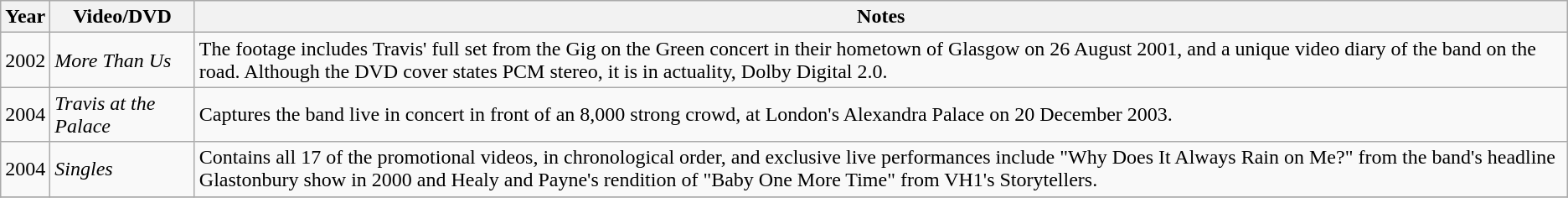<table class="wikitable">
<tr>
<th>Year</th>
<th>Video/DVD</th>
<th>Notes</th>
</tr>
<tr>
<td>2002</td>
<td><em>More Than Us</em></td>
<td>The footage includes Travis' full set from the Gig on the Green concert in their hometown of Glasgow on 26 August 2001, and a unique video diary of the band on the road. Although the DVD cover states PCM stereo, it is in actuality, Dolby Digital 2.0.</td>
</tr>
<tr>
<td>2004</td>
<td><em>Travis at the Palace</em></td>
<td>Captures the band live in concert in front of an 8,000 strong crowd, at London's Alexandra Palace on 20 December 2003.</td>
</tr>
<tr>
<td>2004</td>
<td><em>Singles</em></td>
<td>Contains all 17 of the promotional videos, in chronological order, and exclusive live performances include "Why Does It Always Rain on Me?" from the band's headline Glastonbury show in 2000 and Healy and Payne's rendition of "Baby One More Time" from VH1's Storytellers.</td>
</tr>
<tr>
</tr>
</table>
